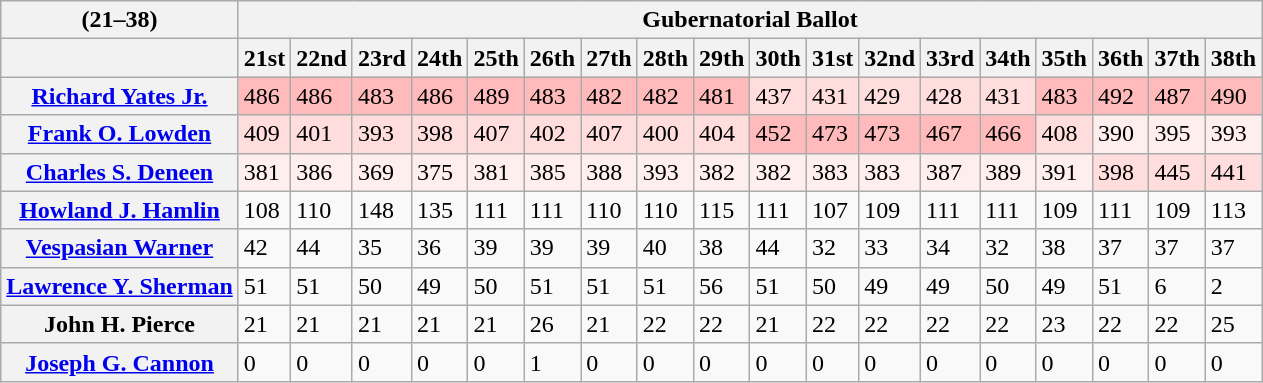<table class="wikitable collapsible collapsed">
<tr>
<th>(21–38)</th>
<th style="text-align:center" colspan="25"><strong>Gubernatorial Ballot</strong></th>
</tr>
<tr>
<th></th>
<th>21st</th>
<th>22nd</th>
<th>23rd</th>
<th>24th</th>
<th>25th</th>
<th>26th</th>
<th>27th</th>
<th>28th</th>
<th>29th</th>
<th>30th</th>
<th>31st</th>
<th>32nd</th>
<th>33rd</th>
<th>34th</th>
<th>35th</th>
<th>36th</th>
<th>37th</th>
<th>38th</th>
</tr>
<tr>
<th><a href='#'>Richard Yates Jr.</a></th>
<td style="background:#fbb;">486</td>
<td style="background:#fbb;">486</td>
<td style="background:#fbb;">483</td>
<td style="background:#fbb;">486</td>
<td style="background:#fbb;">489</td>
<td style="background:#fbb;">483</td>
<td style="background:#fbb;">482</td>
<td style="background:#fbb;">482</td>
<td style="background:#fbb;">481</td>
<td style="background:#fdd;">437</td>
<td style="background:#fdd;">431</td>
<td style="background:#fdd;">429</td>
<td style="background:#fdd;">428</td>
<td style="background:#fdd;">431</td>
<td style="background:#fbb;">483</td>
<td style="background:#fbb;">492</td>
<td style="background:#fbb;">487</td>
<td style="background:#fbb;">490</td>
</tr>
<tr>
<th><a href='#'>Frank O. Lowden</a></th>
<td style="background:#fdd;">409</td>
<td style="background:#fdd;">401</td>
<td style="background:#fdd;">393</td>
<td style="background:#fdd;">398</td>
<td style="background:#fdd;">407</td>
<td style="background:#fdd;">402</td>
<td style="background:#fdd;">407</td>
<td style="background:#fdd;">400</td>
<td style="background:#fdd;">404</td>
<td style="background:#fbb;">452</td>
<td style="background:#fbb;">473</td>
<td style="background:#fbb;">473</td>
<td style="background:#fbb;">467</td>
<td style="background:#fbb;">466</td>
<td style="background:#fdd;">408</td>
<td style="background:#fee;">390</td>
<td style="background:#fee;">395</td>
<td style="background:#fee;">393</td>
</tr>
<tr>
<th><a href='#'>Charles S. Deneen</a></th>
<td style="background:#fee;">381</td>
<td style="background:#fee;">386</td>
<td style="background:#fee;">369</td>
<td style="background:#fee;">375</td>
<td style="background:#fee;">381</td>
<td style="background:#fee;">385</td>
<td style="background:#fee;">388</td>
<td style="background:#fee;">393</td>
<td style="background:#fee;">382</td>
<td style="background:#fee;">382</td>
<td style="background:#fee;">383</td>
<td style="background:#fee;">383</td>
<td style="background:#fee;">387</td>
<td style="background:#fee;">389</td>
<td style="background:#fee;">391</td>
<td style="background:#fdd;">398</td>
<td style="background:#fdd;">445</td>
<td style="background:#fdd;">441</td>
</tr>
<tr>
<th><a href='#'>Howland J. Hamlin</a></th>
<td>108</td>
<td>110</td>
<td>148</td>
<td>135</td>
<td>111</td>
<td>111</td>
<td>110</td>
<td>110</td>
<td>115</td>
<td>111</td>
<td>107</td>
<td>109</td>
<td>111</td>
<td>111</td>
<td>109</td>
<td>111</td>
<td>109</td>
<td>113</td>
</tr>
<tr>
<th><a href='#'>Vespasian Warner</a></th>
<td>42</td>
<td>44</td>
<td>35</td>
<td>36</td>
<td>39</td>
<td>39</td>
<td>39</td>
<td>40</td>
<td>38</td>
<td>44</td>
<td>32</td>
<td>33</td>
<td>34</td>
<td>32</td>
<td>38</td>
<td>37</td>
<td>37</td>
<td>37</td>
</tr>
<tr>
<th><a href='#'>Lawrence Y. Sherman</a></th>
<td>51</td>
<td>51</td>
<td>50</td>
<td>49</td>
<td>50</td>
<td>51</td>
<td>51</td>
<td>51</td>
<td>56</td>
<td>51</td>
<td>50</td>
<td>49</td>
<td>49</td>
<td>50</td>
<td>49</td>
<td>51</td>
<td>6</td>
<td>2</td>
</tr>
<tr>
<th>John H. Pierce</th>
<td>21</td>
<td>21</td>
<td>21</td>
<td>21</td>
<td>21</td>
<td>26</td>
<td>21</td>
<td>22</td>
<td>22</td>
<td>21</td>
<td>22</td>
<td>22</td>
<td>22</td>
<td>22</td>
<td>23</td>
<td>22</td>
<td>22</td>
<td>25</td>
</tr>
<tr>
<th><a href='#'>Joseph G. Cannon</a></th>
<td>0</td>
<td>0</td>
<td>0</td>
<td>0</td>
<td>0</td>
<td>1</td>
<td>0</td>
<td>0</td>
<td>0</td>
<td>0</td>
<td>0</td>
<td>0</td>
<td>0</td>
<td>0</td>
<td>0</td>
<td>0</td>
<td>0</td>
<td>0</td>
</tr>
</table>
